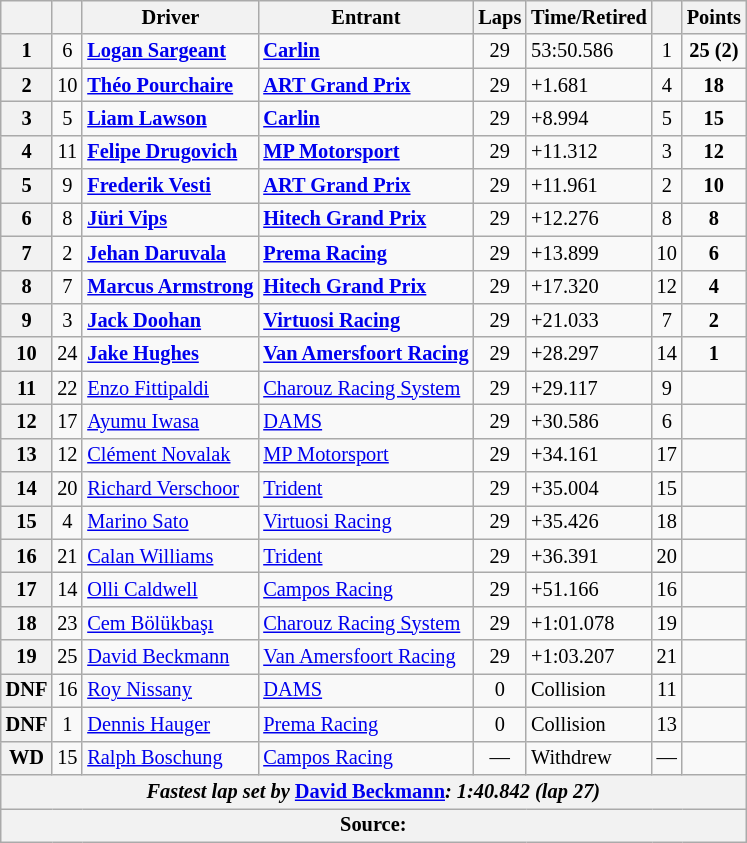<table class="wikitable" style="font-size:85%">
<tr>
<th scope="col"></th>
<th scope="col"></th>
<th scope="col">Driver</th>
<th scope="col">Entrant</th>
<th scope="col">Laps</th>
<th scope="col">Time/Retired</th>
<th scope="col"></th>
<th scope="col">Points</th>
</tr>
<tr>
<th>1</th>
<td align="center">6</td>
<td> <strong><a href='#'>Logan Sargeant</a></strong></td>
<td><strong><a href='#'>Carlin</a></strong></td>
<td align="center">29</td>
<td>53:50.586</td>
<td align="center">1</td>
<td align="center"><strong>25 (2)</strong></td>
</tr>
<tr>
<th>2</th>
<td align="center">10</td>
<td> <strong><a href='#'>Théo Pourchaire</a></strong></td>
<td><strong><a href='#'>ART Grand Prix</a></strong></td>
<td align="center">29</td>
<td>+1.681</td>
<td align="center">4</td>
<td align="center"><strong>18</strong></td>
</tr>
<tr>
<th>3</th>
<td align="center">5</td>
<td> <strong><a href='#'>Liam Lawson</a></strong></td>
<td><strong><a href='#'>Carlin</a></strong></td>
<td align="center">29</td>
<td>+8.994</td>
<td align="center">5</td>
<td align="center"><strong>15</strong></td>
</tr>
<tr>
<th>4</th>
<td align="center">11</td>
<td> <strong><a href='#'>Felipe Drugovich</a></strong></td>
<td><strong><a href='#'>MP Motorsport</a></strong></td>
<td align="center">29</td>
<td>+11.312</td>
<td align="center">3</td>
<td align="center"><strong>12</strong></td>
</tr>
<tr>
<th>5</th>
<td align="center">9</td>
<td> <strong><a href='#'>Frederik Vesti</a></strong></td>
<td><strong><a href='#'>ART Grand Prix</a></strong></td>
<td align="center">29</td>
<td>+11.961</td>
<td align="center">2</td>
<td align="center"><strong>10</strong></td>
</tr>
<tr>
<th>6</th>
<td align="center">8</td>
<td> <strong><a href='#'>Jüri Vips</a></strong></td>
<td><strong><a href='#'>Hitech Grand Prix</a></strong></td>
<td align="center">29</td>
<td>+12.276</td>
<td align="center">8</td>
<td align="center"><strong>8</strong></td>
</tr>
<tr>
<th>7</th>
<td align="center">2</td>
<td> <strong><a href='#'>Jehan Daruvala</a></strong></td>
<td><strong><a href='#'>Prema Racing</a></strong></td>
<td align="center">29</td>
<td>+13.899</td>
<td align="center">10</td>
<td align="center"><strong>6</strong></td>
</tr>
<tr>
<th>8</th>
<td align="center">7</td>
<td> <strong><a href='#'>Marcus Armstrong</a></strong></td>
<td><strong><a href='#'>Hitech Grand Prix</a></strong></td>
<td align="center">29</td>
<td>+17.320</td>
<td align="center">12</td>
<td align="center"><strong>4</strong></td>
</tr>
<tr>
<th>9</th>
<td align="center">3</td>
<td> <strong><a href='#'>Jack Doohan</a></strong></td>
<td><strong><a href='#'>Virtuosi Racing</a></strong></td>
<td align="center">29</td>
<td>+21.033</td>
<td align="center">7</td>
<td align="center"><strong>2</strong></td>
</tr>
<tr>
<th>10</th>
<td align="center">24</td>
<td> <strong><a href='#'>Jake Hughes</a></strong></td>
<td><strong><a href='#'>Van Amersfoort Racing</a></strong></td>
<td align="center">29</td>
<td>+28.297</td>
<td align="center">14</td>
<td align="center"><strong>1</strong></td>
</tr>
<tr>
<th>11</th>
<td align="center">22</td>
<td> <a href='#'>Enzo Fittipaldi</a></td>
<td><a href='#'>Charouz Racing System</a></td>
<td align="center">29</td>
<td>+29.117</td>
<td align="center">9</td>
<td></td>
</tr>
<tr>
<th>12</th>
<td align="center">17</td>
<td> <a href='#'>Ayumu Iwasa</a></td>
<td><a href='#'>DAMS</a></td>
<td align="center">29</td>
<td>+30.586</td>
<td align="center">6</td>
<td></td>
</tr>
<tr>
<th>13</th>
<td align="center">12</td>
<td> <a href='#'>Clément Novalak</a></td>
<td><a href='#'>MP Motorsport</a></td>
<td align="center">29</td>
<td>+34.161</td>
<td align="center">17</td>
<td></td>
</tr>
<tr>
<th>14</th>
<td align="center">20</td>
<td> <a href='#'>Richard Verschoor</a></td>
<td><a href='#'>Trident</a></td>
<td align="center">29</td>
<td>+35.004</td>
<td align="center">15</td>
<td></td>
</tr>
<tr>
<th>15</th>
<td align="center">4</td>
<td> <a href='#'>Marino Sato</a></td>
<td><a href='#'>Virtuosi Racing</a></td>
<td align="center">29</td>
<td>+35.426</td>
<td align="center">18</td>
<td></td>
</tr>
<tr>
<th>16</th>
<td align="center">21</td>
<td> <a href='#'>Calan Williams</a></td>
<td><a href='#'>Trident</a></td>
<td align="center">29</td>
<td>+36.391</td>
<td align="center">20</td>
<td></td>
</tr>
<tr>
<th>17</th>
<td align="center">14</td>
<td> <a href='#'>Olli Caldwell</a></td>
<td><a href='#'>Campos Racing</a></td>
<td align="center">29</td>
<td>+51.166</td>
<td align="center">16</td>
<td></td>
</tr>
<tr>
<th>18</th>
<td align="center">23</td>
<td> <a href='#'>Cem Bölükbaşı</a></td>
<td><a href='#'>Charouz Racing System</a></td>
<td align="center">29</td>
<td>+1:01.078</td>
<td align="center">19</td>
<td></td>
</tr>
<tr>
<th>19</th>
<td align="center">25</td>
<td> <a href='#'>David Beckmann</a></td>
<td><a href='#'>Van Amersfoort Racing</a></td>
<td align="center">29</td>
<td>+1:03.207</td>
<td align="center">21</td>
<td></td>
</tr>
<tr>
<th>DNF</th>
<td align="center">16</td>
<td> <a href='#'>Roy Nissany</a></td>
<td><a href='#'>DAMS</a></td>
<td align="center">0</td>
<td>Collision</td>
<td align="center">11</td>
<td></td>
</tr>
<tr>
<th>DNF</th>
<td align="center">1</td>
<td> <a href='#'>Dennis Hauger</a></td>
<td><a href='#'>Prema Racing</a></td>
<td align="center">0</td>
<td>Collision</td>
<td align="center">13</td>
<td></td>
</tr>
<tr>
<th>WD</th>
<td align="center">15</td>
<td> <a href='#'>Ralph Boschung</a></td>
<td><a href='#'>Campos Racing</a></td>
<td align="center">—</td>
<td>Withdrew</td>
<td align="center">—</td>
<td></td>
</tr>
<tr>
<th colspan="8"><em>Fastest lap set by</em>  <a href='#'>David Beckmann</a><em>: 1:40.842 (lap 27)</em></th>
</tr>
<tr>
<th colspan="8">Source:</th>
</tr>
</table>
